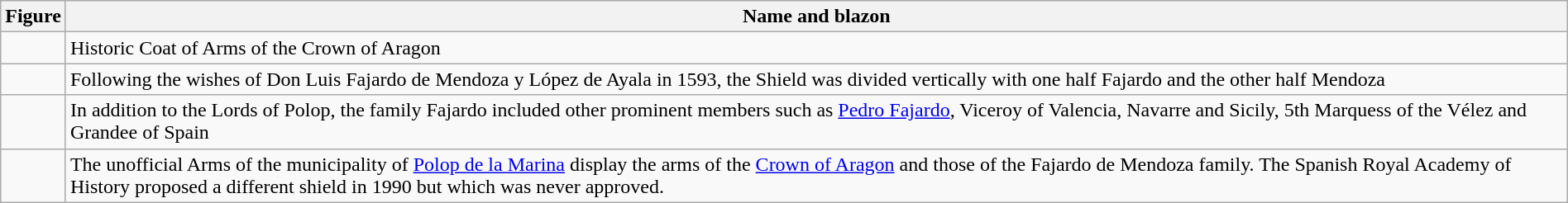<table class="wikitable" width="100%">
<tr valign=top align=center>
<th>Figure</th>
<th>Name and blazon</th>
</tr>
<tr valign=top>
<td align=center></td>
<td>Historic Coat of Arms of the Crown of Aragon</td>
</tr>
<tr valign=top>
<td align=center></td>
<td>Following the wishes of Don Luis Fajardo de Mendoza y López de Ayala in 1593, the Shield was divided vertically with one half Fajardo and the other half Mendoza</td>
</tr>
<tr valign=top>
<td align=center></td>
<td>In addition to the Lords of Polop, the family Fajardo included other prominent members such as <a href='#'>Pedro Fajardo</a>, Viceroy of Valencia, Navarre and Sicily, 5th Marquess of the Vélez and Grandee of Spain</td>
</tr>
<tr valign=top>
<td align=center></td>
<td>The unofficial Arms of the municipality of <a href='#'>Polop de la Marina</a> display the arms of the <a href='#'>Crown of Aragon</a> and those of the Fajardo de Mendoza family. The Spanish Royal Academy of History proposed a different shield in 1990 but which was never approved.</td>
</tr>
</table>
